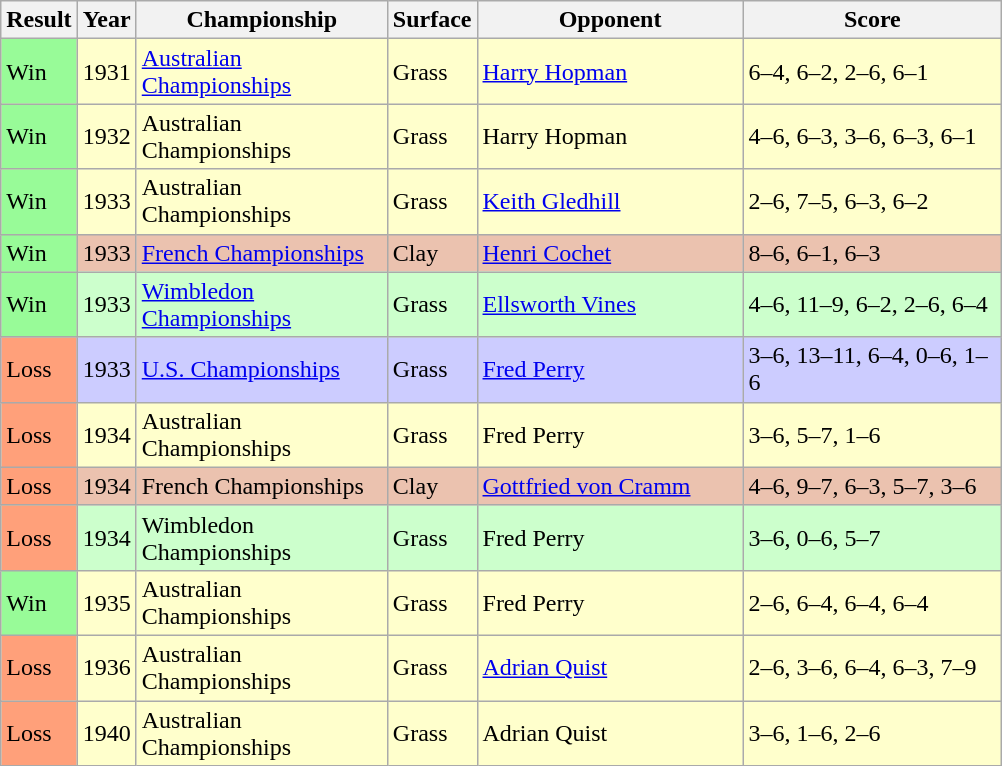<table class="sortable wikitable">
<tr>
<th>Result</th>
<th>Year</th>
<th style="width:160px">Championship</th>
<th style="width:50px">Surface</th>
<th style="width:170px">Opponent</th>
<th style="width:165px" class="unsortable">Score</th>
</tr>
<tr style="background:#ffc;">
<td style="background:#98FB98">Win</td>
<td>1931</td>
<td><a href='#'>Australian Championships</a></td>
<td>Grass</td>
<td> <a href='#'>Harry Hopman</a></td>
<td>6–4, 6–2, 2–6, 6–1</td>
</tr>
<tr style="background:#ffc;">
<td style="background:#98FB98">Win</td>
<td>1932</td>
<td>Australian Championships</td>
<td>Grass</td>
<td> Harry Hopman</td>
<td>4–6, 6–3, 3–6, 6–3, 6–1</td>
</tr>
<tr style="background:#ffc;">
<td style="background:#98FB98">Win</td>
<td>1933</td>
<td>Australian Championships</td>
<td>Grass</td>
<td> <a href='#'>Keith Gledhill</a></td>
<td>2–6, 7–5, 6–3, 6–2</td>
</tr>
<tr style="background:#ebc2af;">
<td style="background:#98FB98">Win</td>
<td>1933</td>
<td><a href='#'>French Championships</a></td>
<td>Clay</td>
<td> <a href='#'>Henri Cochet</a></td>
<td>8–6, 6–1, 6–3</td>
</tr>
<tr style="background:#cfc;">
<td style="background:#98FB98">Win</td>
<td>1933</td>
<td><a href='#'>Wimbledon Championships</a></td>
<td>Grass</td>
<td> <a href='#'>Ellsworth Vines</a></td>
<td>4–6, 11–9, 6–2, 2–6, 6–4</td>
</tr>
<tr style="background:#ccf;">
<td style="background:#FFA07A">Loss</td>
<td>1933</td>
<td><a href='#'>U.S. Championships</a></td>
<td>Grass</td>
<td> <a href='#'>Fred Perry</a></td>
<td>3–6, 13–11, 6–4, 0–6, 1–6</td>
</tr>
<tr style="background:#ffc;">
<td style="background:#FFA07A">Loss</td>
<td>1934</td>
<td>Australian Championships</td>
<td>Grass</td>
<td> Fred Perry</td>
<td>3–6, 5–7, 1–6</td>
</tr>
<tr style="background:#ebc2af;">
<td style="background:#FFA07A">Loss</td>
<td>1934</td>
<td>French Championships</td>
<td>Clay</td>
<td> <a href='#'>Gottfried von Cramm</a></td>
<td>4–6, 9–7, 6–3, 5–7, 3–6</td>
</tr>
<tr style="background:#cfc;">
<td style="background:#FFA07A">Loss</td>
<td>1934</td>
<td>Wimbledon Championships</td>
<td>Grass</td>
<td> Fred Perry</td>
<td>3–6, 0–6, 5–7</td>
</tr>
<tr style="background:#ffc;">
<td style="background:#98FB98">Win</td>
<td>1935</td>
<td>Australian Championships</td>
<td>Grass</td>
<td> Fred Perry</td>
<td>2–6, 6–4, 6–4, 6–4</td>
</tr>
<tr style="background:#ffc;">
<td style="background:#FFA07A">Loss</td>
<td>1936</td>
<td>Australian Championships</td>
<td>Grass</td>
<td> <a href='#'>Adrian Quist</a></td>
<td>2–6, 3–6, 6–4, 6–3, 7–9</td>
</tr>
<tr style="background:#ffc;">
<td style="background:#FFA07A">Loss</td>
<td>1940</td>
<td>Australian Championships</td>
<td>Grass</td>
<td> Adrian Quist</td>
<td>3–6, 1–6, 2–6</td>
</tr>
</table>
